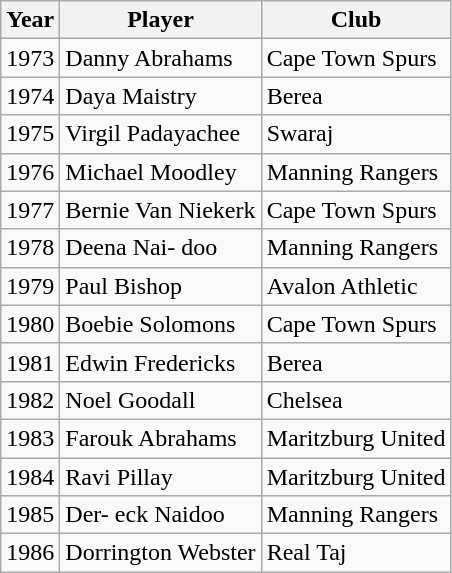<table class="wikitable">
<tr>
<th>Year</th>
<th>Player</th>
<th>Club</th>
</tr>
<tr>
<td>1973</td>
<td>Danny Abrahams</td>
<td>Cape Town Spurs</td>
</tr>
<tr>
<td>1974</td>
<td>Daya Maistry</td>
<td>Berea</td>
</tr>
<tr>
<td>1975</td>
<td>Virgil Padayachee</td>
<td>Swaraj</td>
</tr>
<tr>
<td>1976</td>
<td>Michael Moodley</td>
<td>Manning Rangers</td>
</tr>
<tr>
<td>1977</td>
<td>Bernie Van Niekerk</td>
<td>Cape Town Spurs</td>
</tr>
<tr>
<td>1978</td>
<td>Deena Nai- doo</td>
<td>Manning Rangers</td>
</tr>
<tr>
<td>1979</td>
<td>Paul Bishop</td>
<td>Avalon Athletic</td>
</tr>
<tr>
<td>1980</td>
<td>Boebie Solomons</td>
<td>Cape Town Spurs</td>
</tr>
<tr>
<td>1981</td>
<td>Edwin Fredericks</td>
<td>Berea</td>
</tr>
<tr>
<td>1982</td>
<td>Noel Goodall</td>
<td>Chelsea</td>
</tr>
<tr>
<td>1983</td>
<td>Farouk Abrahams</td>
<td>Maritzburg United</td>
</tr>
<tr>
<td>1984</td>
<td>Ravi Pillay</td>
<td>Maritzburg United</td>
</tr>
<tr>
<td>1985</td>
<td>Der- eck Naidoo</td>
<td>Manning Rangers</td>
</tr>
<tr>
<td>1986</td>
<td>Dorrington Webster</td>
<td>Real Taj</td>
</tr>
</table>
